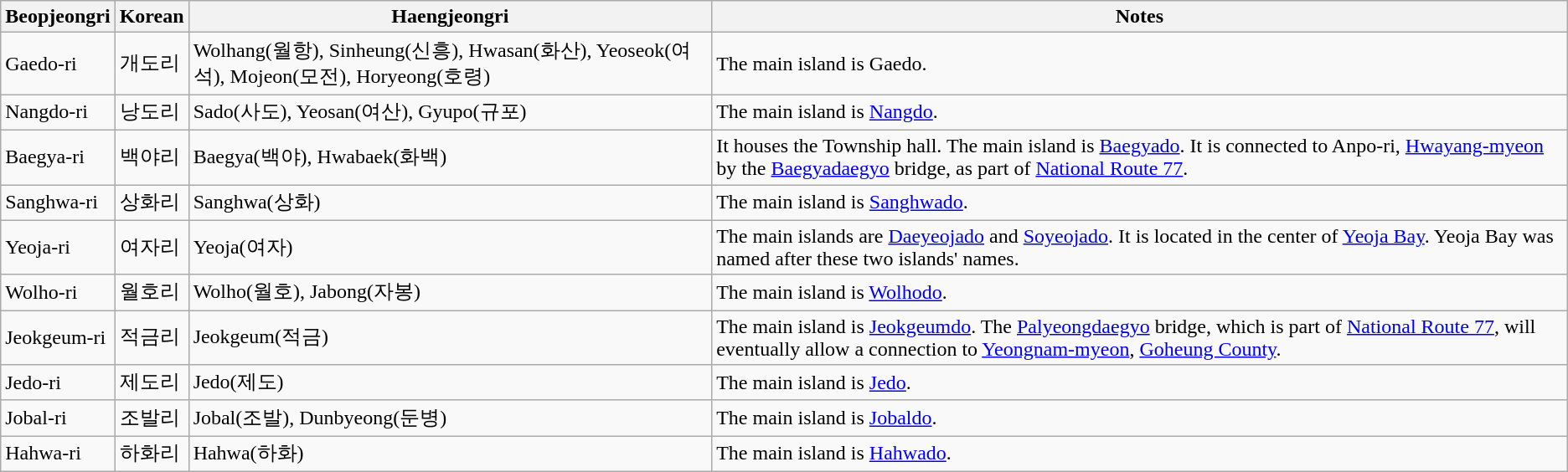<table class="wikitable">
<tr>
<th>Beopjeongri</th>
<th>Korean</th>
<th>Haengjeongri</th>
<th>Notes</th>
</tr>
<tr>
<td>Gaedo-ri</td>
<td>개도리</td>
<td>Wolhang(월항), Sinheung(신흥), Hwasan(화산), Yeoseok(여석), Mojeon(모전), Horyeong(호령)</td>
<td>The main island is Gaedo.</td>
</tr>
<tr>
<td>Nangdo-ri</td>
<td>낭도리</td>
<td>Sado(사도), Yeosan(여산), Gyupo(규포)</td>
<td>The main island is <a href='#'>Nangdo</a>.</td>
</tr>
<tr>
<td>Baegya-ri</td>
<td>백야리</td>
<td>Baegya(백야), Hwabaek(화백)</td>
<td>It houses the Township hall. The main island is <a href='#'>Baegyado</a>. It is connected to Anpo-ri, <a href='#'>Hwayang-myeon</a> by the <a href='#'>Baegyadaegyo</a> bridge, as part of <a href='#'>National Route 77</a>.</td>
</tr>
<tr>
<td>Sanghwa-ri</td>
<td>상화리</td>
<td>Sanghwa(상화)</td>
<td>The main island is <a href='#'>Sanghwado</a>.</td>
</tr>
<tr>
<td>Yeoja-ri</td>
<td>여자리</td>
<td>Yeoja(여자)</td>
<td>The main islands are <a href='#'>Daeyeojado</a> and <a href='#'>Soyeojado</a>. It is located in the center of <a href='#'>Yeoja Bay</a>. Yeoja Bay was named after these two islands' names.</td>
</tr>
<tr>
<td>Wolho-ri</td>
<td>월호리</td>
<td>Wolho(월호), Jabong(자봉)</td>
<td>The main island is <a href='#'>Wolhodo</a>.</td>
</tr>
<tr>
<td>Jeokgeum-ri</td>
<td>적금리</td>
<td>Jeokgeum(적금)</td>
<td>The main island is <a href='#'>Jeokgeumdo</a>. The <a href='#'>Palyeongdaegyo</a> bridge, which is part of <a href='#'>National Route 77</a>, will eventually allow a connection to <a href='#'>Yeongnam-myeon</a>, <a href='#'>Goheung County</a>.</td>
</tr>
<tr>
<td>Jedo-ri</td>
<td>제도리</td>
<td>Jedo(제도)</td>
<td>The main island is <a href='#'>Jedo</a>.</td>
</tr>
<tr>
<td>Jobal-ri</td>
<td>조발리</td>
<td>Jobal(조발), Dunbyeong(둔병)</td>
<td>The main island is <a href='#'>Jobaldo</a>.</td>
</tr>
<tr>
<td>Hahwa-ri</td>
<td>하화리</td>
<td>Hahwa(하화)</td>
<td>The main island is <a href='#'>Hahwado</a>.</td>
</tr>
</table>
